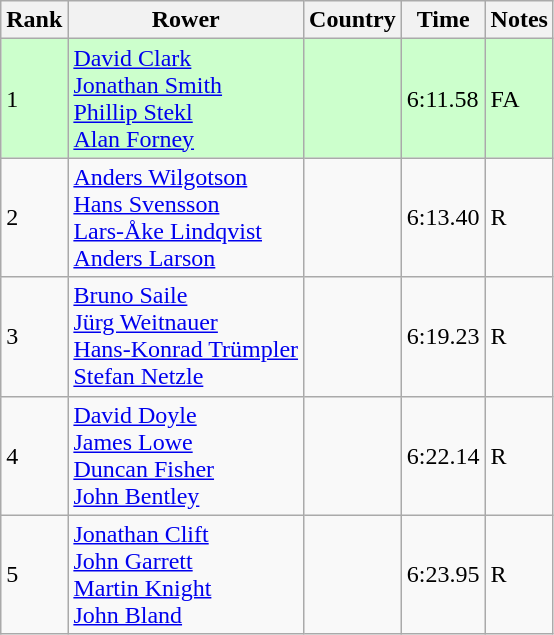<table class="wikitable">
<tr>
<th>Rank</th>
<th>Rower</th>
<th>Country</th>
<th>Time</th>
<th>Notes</th>
</tr>
<tr bgcolor=ccffcc>
<td>1</td>
<td><a href='#'>David Clark</a><br><a href='#'>Jonathan Smith</a><br><a href='#'>Phillip Stekl</a><br><a href='#'>Alan Forney</a></td>
<td></td>
<td>6:11.58</td>
<td>FA</td>
</tr>
<tr>
<td>2</td>
<td><a href='#'>Anders Wilgotson</a><br><a href='#'>Hans Svensson</a><br><a href='#'>Lars-Åke Lindqvist</a><br><a href='#'>Anders Larson</a></td>
<td></td>
<td>6:13.40</td>
<td>R</td>
</tr>
<tr>
<td>3</td>
<td><a href='#'>Bruno Saile</a><br><a href='#'>Jürg Weitnauer</a><br><a href='#'>Hans-Konrad Trümpler</a><br><a href='#'>Stefan Netzle</a></td>
<td></td>
<td>6:19.23</td>
<td>R</td>
</tr>
<tr>
<td>4</td>
<td><a href='#'>David Doyle</a><br><a href='#'>James Lowe</a><br><a href='#'>Duncan Fisher</a><br><a href='#'>John Bentley</a></td>
<td></td>
<td>6:22.14</td>
<td>R</td>
</tr>
<tr>
<td>5</td>
<td><a href='#'>Jonathan Clift</a><br><a href='#'>John Garrett</a><br><a href='#'>Martin Knight</a><br><a href='#'>John Bland</a></td>
<td></td>
<td>6:23.95</td>
<td>R</td>
</tr>
</table>
